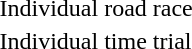<table>
<tr>
<td>Individual road race</td>
<td></td>
<td></td>
<td></td>
</tr>
<tr>
<td>Individual time trial</td>
<td></td>
<td></td>
<td></td>
</tr>
</table>
